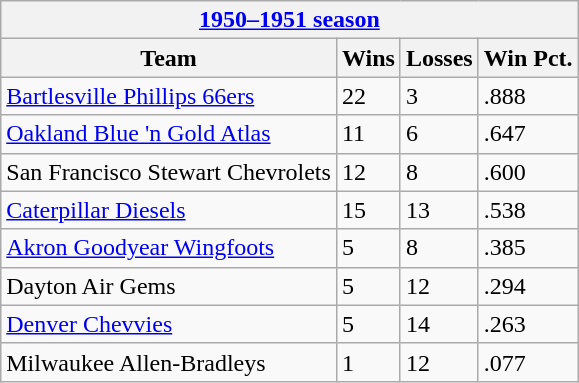<table class="wikitable">
<tr>
<th colspan="4"><a href='#'>1950–1951 season</a></th>
</tr>
<tr>
<th>Team</th>
<th>Wins</th>
<th>Losses</th>
<th>Win Pct.</th>
</tr>
<tr>
<td><a href='#'>Bartlesville Phillips 66ers</a></td>
<td>22</td>
<td>3</td>
<td>.888</td>
</tr>
<tr>
<td><a href='#'>Oakland Blue 'n Gold Atlas</a></td>
<td>11</td>
<td>6</td>
<td>.647</td>
</tr>
<tr>
<td>San Francisco Stewart Chevrolets</td>
<td>12</td>
<td>8</td>
<td>.600</td>
</tr>
<tr>
<td><a href='#'>Caterpillar Diesels</a></td>
<td>15</td>
<td>13</td>
<td>.538</td>
</tr>
<tr>
<td><a href='#'>Akron Goodyear Wingfoots</a></td>
<td>5</td>
<td>8</td>
<td>.385</td>
</tr>
<tr>
<td>Dayton Air Gems</td>
<td>5</td>
<td>12</td>
<td>.294</td>
</tr>
<tr>
<td><a href='#'>Denver Chevvies</a></td>
<td>5</td>
<td>14</td>
<td>.263</td>
</tr>
<tr>
<td>Milwaukee Allen-Bradleys</td>
<td>1</td>
<td>12</td>
<td>.077</td>
</tr>
</table>
